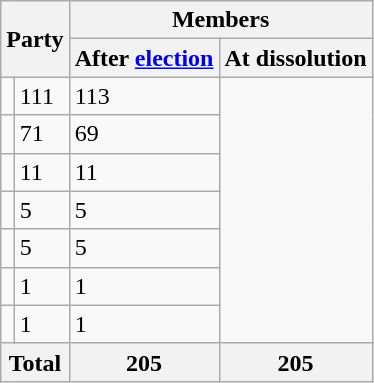<table class="wikitable">
<tr>
<th colspan="2" rowspan="2">Party</th>
<th colspan="2">Members</th>
</tr>
<tr>
<th>After <a href='#'>election</a></th>
<th>At dissolution</th>
</tr>
<tr>
<td></td>
<td>111</td>
<td>113</td>
</tr>
<tr>
<td></td>
<td>71</td>
<td>69</td>
</tr>
<tr>
<td></td>
<td>11</td>
<td>11</td>
</tr>
<tr>
<td></td>
<td>5</td>
<td>5</td>
</tr>
<tr>
<td></td>
<td>5</td>
<td>5</td>
</tr>
<tr>
<td></td>
<td>1</td>
<td>1</td>
</tr>
<tr>
<td></td>
<td>1</td>
<td>1</td>
</tr>
<tr>
<th colspan="2">Total</th>
<th>205</th>
<th>205</th>
</tr>
</table>
